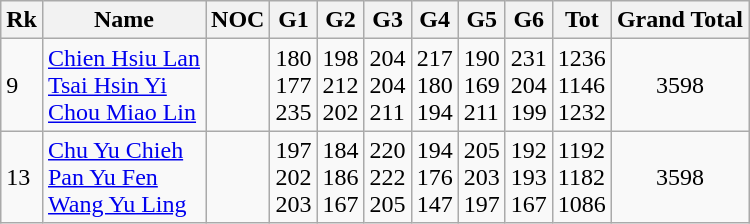<table class="wikitable">
<tr>
<th rowwidth=2>Rk</th>
<th>Name</th>
<th row width=2>NOC</th>
<th>G1</th>
<th>G2</th>
<th>G3</th>
<th>G4</th>
<th>G5</th>
<th>G6</th>
<th>Tot</th>
<th align="center">Grand Total</th>
</tr>
<tr>
<td>9</td>
<td><a href='#'>Chien Hsiu Lan</a> <br> <a href='#'>Tsai Hsin Yi</a><br> <a href='#'>Chou Miao Lin</a></td>
<td></td>
<td>180<br> 177<br> 235</td>
<td>198<br> 212<br> 202</td>
<td>204<br> 204<br> 211</td>
<td>217<br> 180 <br> 194</td>
<td>190<br> 169 <br> 211</td>
<td>231<br> 204<br> 199</td>
<td>1236 <br> 1146 <br> 1232</td>
<td align="center">3598</td>
</tr>
<tr>
<td>13</td>
<td><a href='#'>Chu Yu Chieh</a> <br> <a href='#'>Pan Yu Fen</a><br> <a href='#'>Wang Yu Ling</a></td>
<td></td>
<td>197<br> 202<br> 203</td>
<td>184<br> 186<br> 167</td>
<td>220<br> 222<br> 205</td>
<td>194<br> 176<br> 147</td>
<td>205<br> 203<br> 197</td>
<td>192<br> 193<br> 167</td>
<td>1192<br> 1182<br> 1086</td>
<td align="center">3598</td>
</tr>
</table>
